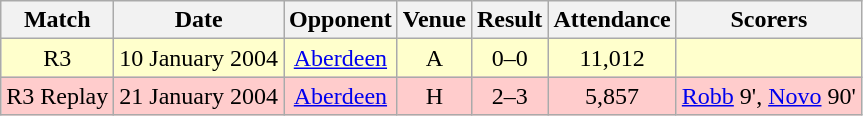<table class="wikitable" style="font-size:100%; text-align:center">
<tr>
<th>Match</th>
<th>Date</th>
<th>Opponent</th>
<th>Venue</th>
<th>Result</th>
<th>Attendance</th>
<th>Scorers</th>
</tr>
<tr style="background: #FFFFCC;">
<td>R3</td>
<td>10 January 2004</td>
<td><a href='#'>Aberdeen</a></td>
<td>A</td>
<td>0–0</td>
<td>11,012</td>
<td></td>
</tr>
<tr style="background: #FFCCCC;">
<td>R3 Replay</td>
<td>21 January 2004</td>
<td><a href='#'>Aberdeen</a></td>
<td>H</td>
<td>2–3</td>
<td>5,857</td>
<td><a href='#'>Robb</a> 9', <a href='#'>Novo</a> 90'</td>
</tr>
</table>
